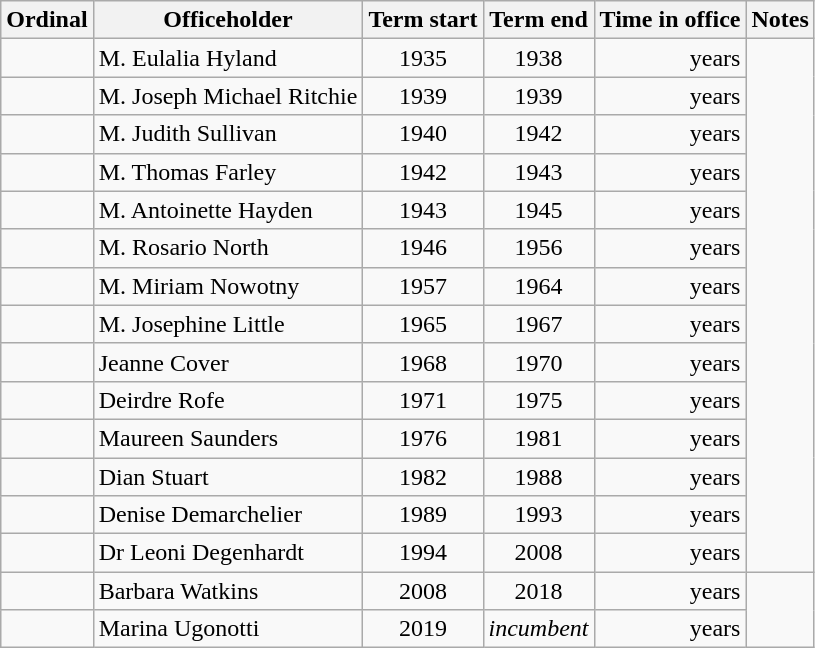<table class="wikitable">
<tr>
<th>Ordinal</th>
<th>Officeholder</th>
<th>Term start</th>
<th>Term end</th>
<th>Time in office</th>
<th>Notes</th>
</tr>
<tr>
<td align=center></td>
<td>M. Eulalia Hyland</td>
<td align=center>1935</td>
<td align=center>1938</td>
<td align=right> years</td>
<td rowspan=14></td>
</tr>
<tr>
<td align=center></td>
<td>M. Joseph Michael Ritchie</td>
<td align=center>1939</td>
<td align=center>1939</td>
<td align=right> years</td>
</tr>
<tr>
<td align=center></td>
<td>M. Judith Sullivan</td>
<td align=center>1940</td>
<td align=center>1942</td>
<td align=right> years</td>
</tr>
<tr>
<td align=center></td>
<td>M. Thomas Farley</td>
<td align=center>1942</td>
<td align=center>1943</td>
<td align=right> years</td>
</tr>
<tr>
<td align=center></td>
<td>M. Antoinette Hayden</td>
<td align=center>1943</td>
<td align=center>1945</td>
<td align=right> years</td>
</tr>
<tr>
<td align=center></td>
<td>M. Rosario North</td>
<td align=center>1946</td>
<td align=center>1956</td>
<td align=right> years</td>
</tr>
<tr>
<td align=center></td>
<td>M. Miriam Nowotny</td>
<td align=center>1957</td>
<td align=center>1964</td>
<td align=right> years</td>
</tr>
<tr>
<td align=center></td>
<td>M. Josephine Little</td>
<td align=center>1965</td>
<td align=center>1967</td>
<td align=right> years</td>
</tr>
<tr>
<td align=center></td>
<td>Jeanne Cover</td>
<td align=center>1968</td>
<td align=center>1970</td>
<td align=right> years</td>
</tr>
<tr>
<td align=center></td>
<td>Deirdre Rofe</td>
<td align=center>1971</td>
<td align=center>1975</td>
<td align=right> years</td>
</tr>
<tr>
<td align=center></td>
<td>Maureen Saunders</td>
<td align=center>1976</td>
<td align=center>1981</td>
<td align=right> years</td>
</tr>
<tr>
<td align=center></td>
<td>Dian Stuart</td>
<td align=center>1982</td>
<td align=center>1988</td>
<td align=right> years</td>
</tr>
<tr>
<td align=center></td>
<td>Denise Demarchelier</td>
<td align=center>1989</td>
<td align=center>1993</td>
<td align=right> years</td>
</tr>
<tr>
<td align=center></td>
<td>Dr Leoni Degenhardt</td>
<td align=center>1994</td>
<td align=center>2008</td>
<td align=right> years</td>
</tr>
<tr>
<td align=center></td>
<td>Barbara Watkins</td>
<td align=center>2008</td>
<td align=center>2018</td>
<td align=right> years</td>
<td rowspan=2></td>
</tr>
<tr>
<td align=center></td>
<td>Marina Ugonotti</td>
<td align=center>2019</td>
<td align=center><em>incumbent</em></td>
<td align=right> years</td>
</tr>
</table>
